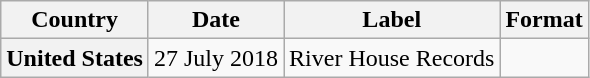<table class="wikitable plainrowheaders" style="text-align:center;">
<tr>
<th>Country</th>
<th>Date</th>
<th>Label</th>
<th>Format</th>
</tr>
<tr>
<th scope="row">United States</th>
<td>27 July 2018</td>
<td>River House Records</td>
<td></td>
</tr>
</table>
